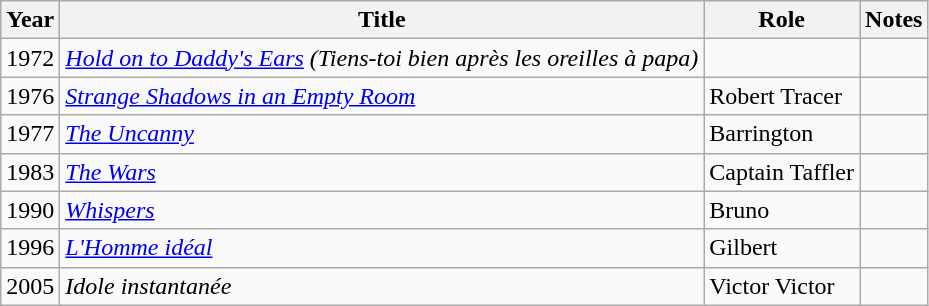<table class="wikitable sortable">
<tr>
<th>Year</th>
<th>Title</th>
<th>Role</th>
<th>Notes</th>
</tr>
<tr>
<td>1972</td>
<td><em><a href='#'>Hold on to Daddy's Ears</a> (Tiens-toi bien après les oreilles à papa)</em></td>
<td></td>
<td></td>
</tr>
<tr>
<td>1976</td>
<td><em><a href='#'>Strange Shadows in an Empty Room</a></em></td>
<td>Robert Tracer</td>
<td></td>
</tr>
<tr>
<td>1977</td>
<td><a href='#'><em>The Uncanny</em></a></td>
<td>Barrington</td>
<td></td>
</tr>
<tr>
<td>1983</td>
<td><a href='#'><em>The Wars</em></a></td>
<td>Captain Taffler</td>
<td></td>
</tr>
<tr>
<td>1990</td>
<td><a href='#'><em>Whispers</em></a></td>
<td>Bruno</td>
<td></td>
</tr>
<tr>
<td>1996</td>
<td><em><a href='#'>L'Homme idéal</a></em></td>
<td>Gilbert</td>
<td></td>
</tr>
<tr>
<td>2005</td>
<td><em>Idole instantanée</em></td>
<td>Victor Victor</td>
<td></td>
</tr>
</table>
